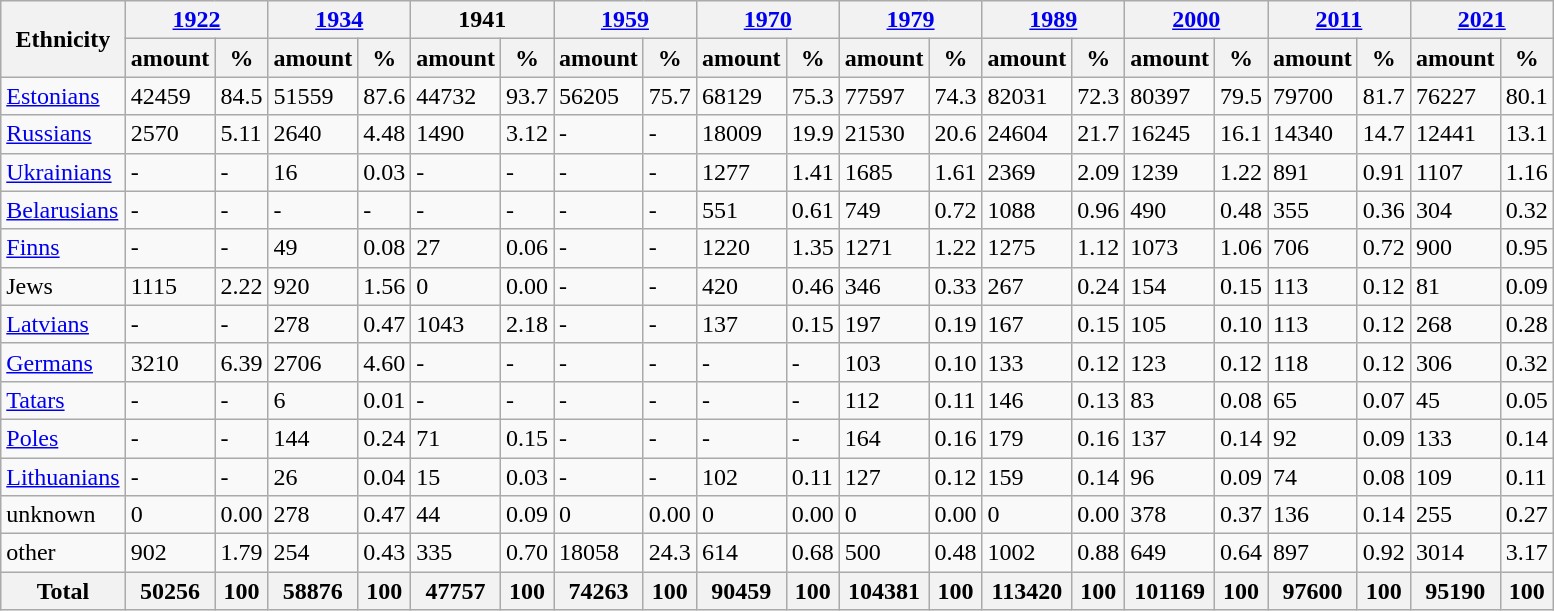<table class="wikitable sortable">
<tr>
<th rowspan="2">Ethnicity</th>
<th colspan="2"><a href='#'>1922</a></th>
<th colspan="2"><a href='#'>1934</a></th>
<th colspan="2">1941</th>
<th colspan="2"><a href='#'>1959</a></th>
<th colspan="2"><a href='#'>1970</a></th>
<th colspan="2"><a href='#'>1979</a></th>
<th colspan="2"><a href='#'>1989</a></th>
<th colspan="2"><a href='#'>2000</a></th>
<th colspan="2"><a href='#'>2011</a></th>
<th colspan="2"><a href='#'>2021</a></th>
</tr>
<tr>
<th>amount</th>
<th>%</th>
<th>amount</th>
<th>%</th>
<th>amount</th>
<th>%</th>
<th>amount</th>
<th>%</th>
<th>amount</th>
<th>%</th>
<th>amount</th>
<th>%</th>
<th>amount</th>
<th>%</th>
<th>amount</th>
<th>%</th>
<th>amount</th>
<th>%</th>
<th>amount</th>
<th>%</th>
</tr>
<tr>
<td><a href='#'>Estonians</a></td>
<td>42459</td>
<td>84.5</td>
<td>51559</td>
<td>87.6</td>
<td>44732</td>
<td>93.7</td>
<td>56205</td>
<td>75.7</td>
<td>68129</td>
<td>75.3</td>
<td>77597</td>
<td>74.3</td>
<td>82031</td>
<td>72.3</td>
<td>80397</td>
<td>79.5</td>
<td>79700</td>
<td>81.7</td>
<td>76227</td>
<td>80.1</td>
</tr>
<tr>
<td><a href='#'>Russians</a></td>
<td>2570</td>
<td>5.11</td>
<td>2640</td>
<td>4.48</td>
<td>1490</td>
<td>3.12</td>
<td>-</td>
<td>-</td>
<td>18009</td>
<td>19.9</td>
<td>21530</td>
<td>20.6</td>
<td>24604</td>
<td>21.7</td>
<td>16245</td>
<td>16.1</td>
<td>14340</td>
<td>14.7</td>
<td>12441</td>
<td>13.1</td>
</tr>
<tr>
<td><a href='#'>Ukrainians</a></td>
<td>-</td>
<td>-</td>
<td>16</td>
<td>0.03</td>
<td>-</td>
<td>-</td>
<td>-</td>
<td>-</td>
<td>1277</td>
<td>1.41</td>
<td>1685</td>
<td>1.61</td>
<td>2369</td>
<td>2.09</td>
<td>1239</td>
<td>1.22</td>
<td>891</td>
<td>0.91</td>
<td>1107</td>
<td>1.16</td>
</tr>
<tr>
<td><a href='#'>Belarusians</a></td>
<td>-</td>
<td>-</td>
<td>-</td>
<td>-</td>
<td>-</td>
<td>-</td>
<td>-</td>
<td>-</td>
<td>551</td>
<td>0.61</td>
<td>749</td>
<td>0.72</td>
<td>1088</td>
<td>0.96</td>
<td>490</td>
<td>0.48</td>
<td>355</td>
<td>0.36</td>
<td>304</td>
<td>0.32</td>
</tr>
<tr>
<td><a href='#'>Finns</a></td>
<td>-</td>
<td>-</td>
<td>49</td>
<td>0.08</td>
<td>27</td>
<td>0.06</td>
<td>-</td>
<td>-</td>
<td>1220</td>
<td>1.35</td>
<td>1271</td>
<td>1.22</td>
<td>1275</td>
<td>1.12</td>
<td>1073</td>
<td>1.06</td>
<td>706</td>
<td>0.72</td>
<td>900</td>
<td>0.95</td>
</tr>
<tr>
<td>Jews</td>
<td>1115</td>
<td>2.22</td>
<td>920</td>
<td>1.56</td>
<td>0</td>
<td>0.00</td>
<td>-</td>
<td>-</td>
<td>420</td>
<td>0.46</td>
<td>346</td>
<td>0.33</td>
<td>267</td>
<td>0.24</td>
<td>154</td>
<td>0.15</td>
<td>113</td>
<td>0.12</td>
<td>81</td>
<td>0.09</td>
</tr>
<tr>
<td><a href='#'>Latvians</a></td>
<td>-</td>
<td>-</td>
<td>278</td>
<td>0.47</td>
<td>1043</td>
<td>2.18</td>
<td>-</td>
<td>-</td>
<td>137</td>
<td>0.15</td>
<td>197</td>
<td>0.19</td>
<td>167</td>
<td>0.15</td>
<td>105</td>
<td>0.10</td>
<td>113</td>
<td>0.12</td>
<td>268</td>
<td>0.28</td>
</tr>
<tr>
<td><a href='#'>Germans</a></td>
<td>3210</td>
<td>6.39</td>
<td>2706</td>
<td>4.60</td>
<td>-</td>
<td>-</td>
<td>-</td>
<td>-</td>
<td>-</td>
<td>-</td>
<td>103</td>
<td>0.10</td>
<td>133</td>
<td>0.12</td>
<td>123</td>
<td>0.12</td>
<td>118</td>
<td>0.12</td>
<td>306</td>
<td>0.32</td>
</tr>
<tr>
<td><a href='#'>Tatars</a></td>
<td>-</td>
<td>-</td>
<td>6</td>
<td>0.01</td>
<td>-</td>
<td>-</td>
<td>-</td>
<td>-</td>
<td>-</td>
<td>-</td>
<td>112</td>
<td>0.11</td>
<td>146</td>
<td>0.13</td>
<td>83</td>
<td>0.08</td>
<td>65</td>
<td>0.07</td>
<td>45</td>
<td>0.05</td>
</tr>
<tr>
<td><a href='#'>Poles</a></td>
<td>-</td>
<td>-</td>
<td>144</td>
<td>0.24</td>
<td>71</td>
<td>0.15</td>
<td>-</td>
<td>-</td>
<td>-</td>
<td>-</td>
<td>164</td>
<td>0.16</td>
<td>179</td>
<td>0.16</td>
<td>137</td>
<td>0.14</td>
<td>92</td>
<td>0.09</td>
<td>133</td>
<td>0.14</td>
</tr>
<tr>
<td><a href='#'>Lithuanians</a></td>
<td>-</td>
<td>-</td>
<td>26</td>
<td>0.04</td>
<td>15</td>
<td>0.03</td>
<td>-</td>
<td>-</td>
<td>102</td>
<td>0.11</td>
<td>127</td>
<td>0.12</td>
<td>159</td>
<td>0.14</td>
<td>96</td>
<td>0.09</td>
<td>74</td>
<td>0.08</td>
<td>109</td>
<td>0.11</td>
</tr>
<tr>
<td>unknown</td>
<td>0</td>
<td>0.00</td>
<td>278</td>
<td>0.47</td>
<td>44</td>
<td>0.09</td>
<td>0</td>
<td>0.00</td>
<td>0</td>
<td>0.00</td>
<td>0</td>
<td>0.00</td>
<td>0</td>
<td>0.00</td>
<td>378</td>
<td>0.37</td>
<td>136</td>
<td>0.14</td>
<td>255</td>
<td>0.27</td>
</tr>
<tr>
<td>other</td>
<td>902</td>
<td>1.79</td>
<td>254</td>
<td>0.43</td>
<td>335</td>
<td>0.70</td>
<td>18058</td>
<td>24.3</td>
<td>614</td>
<td>0.68</td>
<td>500</td>
<td>0.48</td>
<td>1002</td>
<td>0.88</td>
<td>649</td>
<td>0.64</td>
<td>897</td>
<td>0.92</td>
<td>3014</td>
<td>3.17</td>
</tr>
<tr>
<th>Total</th>
<th>50256</th>
<th>100</th>
<th>58876</th>
<th>100</th>
<th>47757</th>
<th>100</th>
<th>74263</th>
<th>100</th>
<th>90459</th>
<th>100</th>
<th>104381</th>
<th>100</th>
<th>113420</th>
<th>100</th>
<th>101169</th>
<th>100</th>
<th>97600</th>
<th>100</th>
<th>95190</th>
<th>100</th>
</tr>
</table>
